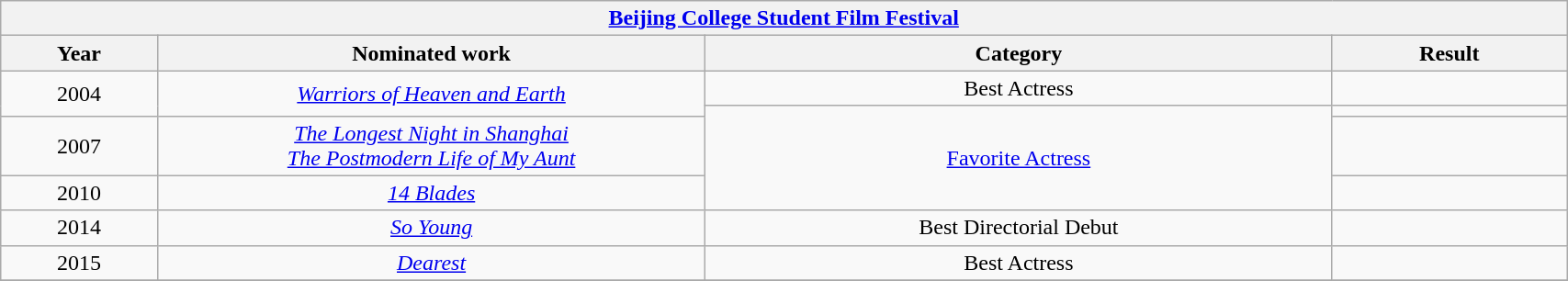<table width="90%" class="wikitable">
<tr>
<th colspan="4" align="center"><a href='#'>Beijing College Student Film Festival</a></th>
</tr>
<tr>
<th width="10%">Year</th>
<th width="35%">Nominated work</th>
<th width="40%">Category</th>
<th width="15%">Result</th>
</tr>
<tr>
<td align="center" rowspan=2>2004</td>
<td align="center" rowspan=2><em><a href='#'>Warriors of Heaven and Earth</a></em></td>
<td align="center">Best Actress</td>
<td></td>
</tr>
<tr>
<td align="center" rowspan=3><a href='#'>Favorite Actress</a></td>
<td></td>
</tr>
<tr>
<td align="center">2007</td>
<td align="center"><em><a href='#'>The Longest Night in Shanghai</a></em><br><em><a href='#'>The Postmodern Life of My Aunt</a></em></td>
<td></td>
</tr>
<tr>
<td align="center">2010</td>
<td align="center"><em><a href='#'>14 Blades</a></em></td>
<td></td>
</tr>
<tr>
<td align="center">2014</td>
<td align="center"><em><a href='#'>So Young</a></em></td>
<td align="center">Best Directorial Debut</td>
<td></td>
</tr>
<tr>
<td align="center">2015</td>
<td align="center"><em><a href='#'>Dearest</a></em></td>
<td align="center">Best Actress</td>
<td></td>
</tr>
<tr>
</tr>
</table>
